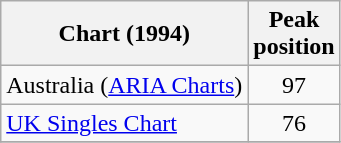<table class="wikitable">
<tr>
<th>Chart (1994)</th>
<th>Peak<br>position</th>
</tr>
<tr>
<td>Australia (<a href='#'>ARIA Charts</a>)</td>
<td style="text-align:center;">97</td>
</tr>
<tr>
<td><a href='#'>UK Singles Chart</a></td>
<td style="text-align:center;">76</td>
</tr>
<tr>
</tr>
</table>
